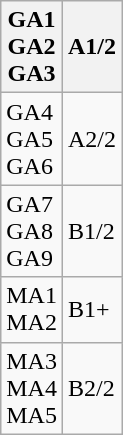<table class="wikitable">
<tr>
<th>GA1<br>GA2<br>GA3</th>
<th>A1/2</th>
</tr>
<tr>
<td>GA4<br>GA5<br>GA6</td>
<td>A2/2</td>
</tr>
<tr>
<td>GA7<br>GA8<br>GA9</td>
<td>B1/2</td>
</tr>
<tr>
<td>MA1<br>MA2</td>
<td>B1+</td>
</tr>
<tr>
<td>MA3<br>MA4<br>MA5</td>
<td>B2/2</td>
</tr>
</table>
